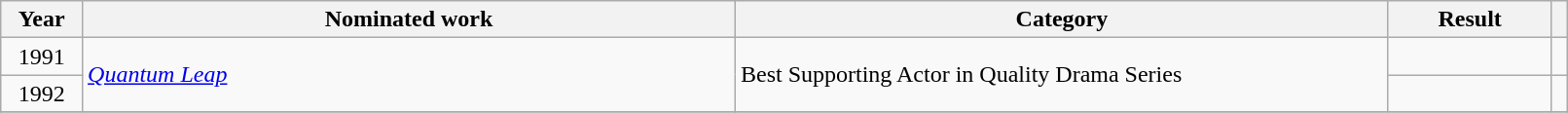<table class="wikitable" style="width:85%;">
<tr>
<th width=5%>Year</th>
<th style="width:40%;">Nominated work</th>
<th style="width:40%;">Category</th>
<th style="width:10%;">Result</th>
<th width=1%></th>
</tr>
<tr>
<td style="text-align:center;">1991</td>
<td rowspan="2"><em><a href='#'>Quantum Leap</a></em></td>
<td rowspan="2">Best Supporting Actor in Quality Drama Series</td>
<td></td>
<td style="text-align:center;"></td>
</tr>
<tr>
<td style="text-align:center;">1992</td>
<td></td>
<td style="text-align:center;"></td>
</tr>
<tr>
</tr>
</table>
